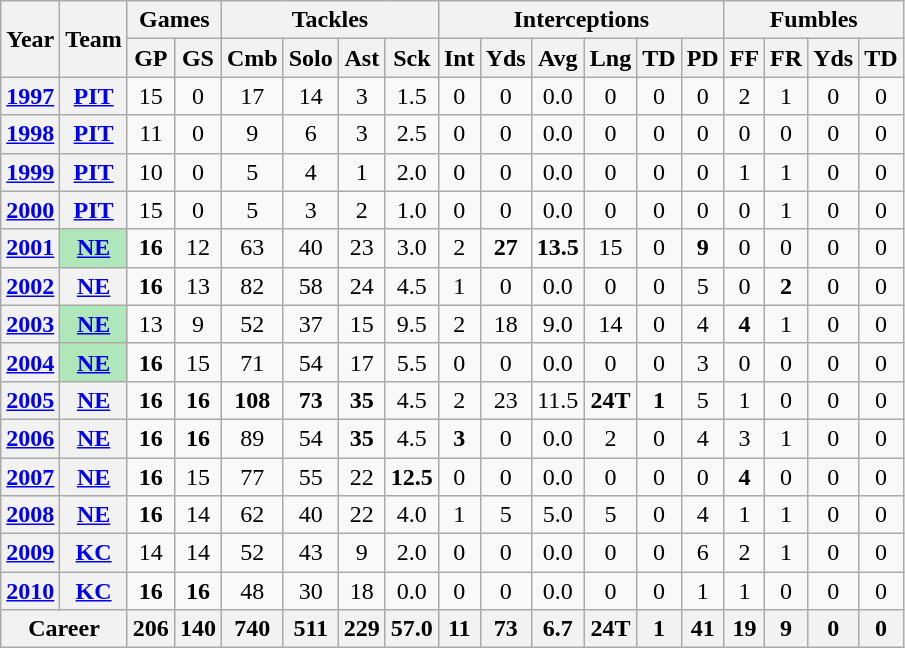<table class="wikitable" style="text-align:center;">
<tr>
<th rowspan="2">Year</th>
<th rowspan="2">Team</th>
<th colspan="2">Games</th>
<th colspan="4">Tackles</th>
<th colspan="6">Interceptions</th>
<th colspan="4">Fumbles</th>
</tr>
<tr>
<th>GP</th>
<th>GS</th>
<th>Cmb</th>
<th>Solo</th>
<th>Ast</th>
<th>Sck</th>
<th>Int</th>
<th>Yds</th>
<th>Avg</th>
<th>Lng</th>
<th>TD</th>
<th>PD</th>
<th>FF</th>
<th>FR</th>
<th>Yds</th>
<th>TD</th>
</tr>
<tr>
<th><a href='#'>1997</a></th>
<th><a href='#'>PIT</a></th>
<td>15</td>
<td>0</td>
<td>17</td>
<td>14</td>
<td>3</td>
<td>1.5</td>
<td>0</td>
<td>0</td>
<td>0.0</td>
<td>0</td>
<td>0</td>
<td>0</td>
<td>2</td>
<td>1</td>
<td>0</td>
<td>0</td>
</tr>
<tr>
<th><a href='#'>1998</a></th>
<th><a href='#'>PIT</a></th>
<td>11</td>
<td>0</td>
<td>9</td>
<td>6</td>
<td>3</td>
<td>2.5</td>
<td>0</td>
<td>0</td>
<td>0.0</td>
<td>0</td>
<td>0</td>
<td>0</td>
<td>0</td>
<td>0</td>
<td>0</td>
<td>0</td>
</tr>
<tr>
<th><a href='#'>1999</a></th>
<th><a href='#'>PIT</a></th>
<td>10</td>
<td>0</td>
<td>5</td>
<td>4</td>
<td>1</td>
<td>2.0</td>
<td>0</td>
<td>0</td>
<td>0.0</td>
<td>0</td>
<td>0</td>
<td>0</td>
<td>1</td>
<td>1</td>
<td>0</td>
<td>0</td>
</tr>
<tr>
<th><a href='#'>2000</a></th>
<th><a href='#'>PIT</a></th>
<td>15</td>
<td>0</td>
<td>5</td>
<td>3</td>
<td>2</td>
<td>1.0</td>
<td>0</td>
<td>0</td>
<td>0.0</td>
<td>0</td>
<td>0</td>
<td>0</td>
<td>0</td>
<td>1</td>
<td>0</td>
<td>0</td>
</tr>
<tr>
<th><a href='#'>2001</a></th>
<th style="background:#afe6ba;"><a href='#'>NE</a></th>
<td><strong>16</strong></td>
<td>12</td>
<td>63</td>
<td>40</td>
<td>23</td>
<td>3.0</td>
<td>2</td>
<td><strong>27</strong></td>
<td><strong>13.5</strong></td>
<td>15</td>
<td>0</td>
<td><strong>9</strong></td>
<td>0</td>
<td>0</td>
<td>0</td>
<td>0</td>
</tr>
<tr>
<th><a href='#'>2002</a></th>
<th><a href='#'>NE</a></th>
<td><strong>16</strong></td>
<td>13</td>
<td>82</td>
<td>58</td>
<td>24</td>
<td>4.5</td>
<td>1</td>
<td>0</td>
<td>0.0</td>
<td>0</td>
<td>0</td>
<td>5</td>
<td>0</td>
<td><strong>2</strong></td>
<td>0</td>
<td>0</td>
</tr>
<tr>
<th><a href='#'>2003</a></th>
<th style="background:#afe6ba;"><a href='#'>NE</a></th>
<td>13</td>
<td>9</td>
<td>52</td>
<td>37</td>
<td>15</td>
<td>9.5</td>
<td>2</td>
<td>18</td>
<td>9.0</td>
<td>14</td>
<td>0</td>
<td>4</td>
<td><strong>4</strong></td>
<td>1</td>
<td>0</td>
<td>0</td>
</tr>
<tr>
<th><a href='#'>2004</a></th>
<th style="background:#afe6ba;"><a href='#'>NE</a></th>
<td><strong>16</strong></td>
<td>15</td>
<td>71</td>
<td>54</td>
<td>17</td>
<td>5.5</td>
<td>0</td>
<td>0</td>
<td>0.0</td>
<td>0</td>
<td>0</td>
<td>3</td>
<td>0</td>
<td>0</td>
<td>0</td>
<td>0</td>
</tr>
<tr>
<th><a href='#'>2005</a></th>
<th><a href='#'>NE</a></th>
<td><strong>16</strong></td>
<td><strong>16</strong></td>
<td><strong>108</strong></td>
<td><strong>73</strong></td>
<td><strong>35</strong></td>
<td>4.5</td>
<td>2</td>
<td>23</td>
<td>11.5</td>
<td><strong>24T</strong></td>
<td><strong>1</strong></td>
<td>5</td>
<td>1</td>
<td>0</td>
<td>0</td>
<td>0</td>
</tr>
<tr>
<th><a href='#'>2006</a></th>
<th><a href='#'>NE</a></th>
<td><strong>16</strong></td>
<td><strong>16</strong></td>
<td>89</td>
<td>54</td>
<td><strong>35</strong></td>
<td>4.5</td>
<td><strong>3</strong></td>
<td>0</td>
<td>0.0</td>
<td>2</td>
<td>0</td>
<td>4</td>
<td>3</td>
<td>1</td>
<td>0</td>
<td>0</td>
</tr>
<tr>
<th><a href='#'>2007</a></th>
<th><a href='#'>NE</a></th>
<td><strong>16</strong></td>
<td>15</td>
<td>77</td>
<td>55</td>
<td>22</td>
<td><strong>12.5</strong></td>
<td>0</td>
<td>0</td>
<td>0.0</td>
<td>0</td>
<td>0</td>
<td>0</td>
<td><strong>4</strong></td>
<td>0</td>
<td>0</td>
<td>0</td>
</tr>
<tr>
<th><a href='#'>2008</a></th>
<th><a href='#'>NE</a></th>
<td><strong>16</strong></td>
<td>14</td>
<td>62</td>
<td>40</td>
<td>22</td>
<td>4.0</td>
<td>1</td>
<td>5</td>
<td>5.0</td>
<td>5</td>
<td>0</td>
<td>4</td>
<td>1</td>
<td>1</td>
<td>0</td>
<td>0</td>
</tr>
<tr>
<th><a href='#'>2009</a></th>
<th><a href='#'>KC</a></th>
<td>14</td>
<td>14</td>
<td>52</td>
<td>43</td>
<td>9</td>
<td>2.0</td>
<td>0</td>
<td>0</td>
<td>0.0</td>
<td>0</td>
<td>0</td>
<td>6</td>
<td>2</td>
<td>1</td>
<td>0</td>
<td>0</td>
</tr>
<tr>
<th><a href='#'>2010</a></th>
<th><a href='#'>KC</a></th>
<td><strong>16</strong></td>
<td><strong>16</strong></td>
<td>48</td>
<td>30</td>
<td>18</td>
<td>0.0</td>
<td>0</td>
<td>0</td>
<td>0.0</td>
<td>0</td>
<td>0</td>
<td>1</td>
<td>1</td>
<td>0</td>
<td>0</td>
<td>0</td>
</tr>
<tr>
<th colspan="2">Career</th>
<th>206</th>
<th>140</th>
<th>740</th>
<th>511</th>
<th>229</th>
<th>57.0</th>
<th>11</th>
<th>73</th>
<th>6.7</th>
<th>24T</th>
<th>1</th>
<th>41</th>
<th>19</th>
<th>9</th>
<th>0</th>
<th>0</th>
</tr>
</table>
